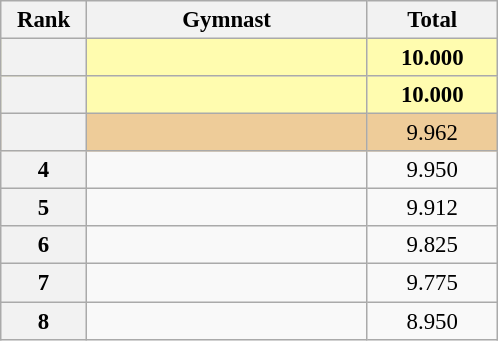<table class="wikitable sortable" style="text-align:center; font-size:95%">
<tr>
<th scope="col" style="width:50px;">Rank</th>
<th scope="col" style="width:180px;">Gymnast</th>
<th scope="col" style="width:80px;">Total</th>
</tr>
<tr style="background:#fffcaf;">
<th scope=row style="text-align:center"></th>
<td style="text-align:left;"></td>
<td><strong>10.000</strong></td>
</tr>
<tr style="background:#fffcaf;">
<th scope=row style="text-align:center"></th>
<td style="text-align:left;"></td>
<td><strong>10.000</strong></td>
</tr>
<tr style="background:#ec9;">
<th scope=row style="text-align:center"></th>
<td style="text-align:left;"></td>
<td>9.962</td>
</tr>
<tr>
<th scope=row style="text-align:center">4</th>
<td style="text-align:left;"></td>
<td>9.950</td>
</tr>
<tr>
<th scope=row style="text-align:center">5</th>
<td style="text-align:left;"></td>
<td>9.912</td>
</tr>
<tr>
<th scope=row style="text-align:center">6</th>
<td style="text-align:left;"></td>
<td>9.825</td>
</tr>
<tr>
<th scope=row style="text-align:center">7</th>
<td style="text-align:left;"></td>
<td>9.775</td>
</tr>
<tr>
<th scope=row style="text-align:center">8</th>
<td style="text-align:left;"></td>
<td>8.950</td>
</tr>
</table>
